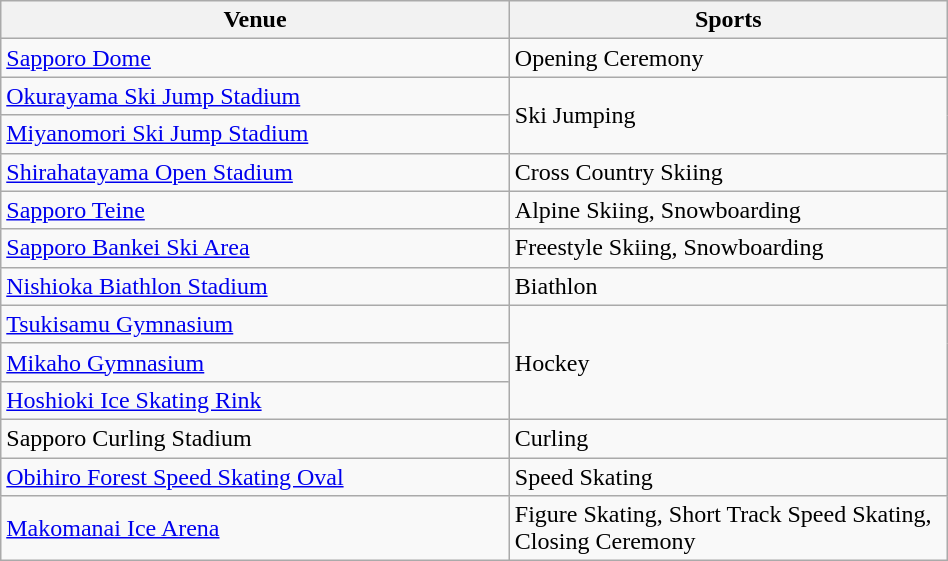<table class="wikitable sortable" style="width:50%;">
<tr>
<th width=36%>Venue</th>
<th width=31%>Sports</th>
</tr>
<tr>
<td><a href='#'>Sapporo Dome</a></td>
<td>Opening Ceremony</td>
</tr>
<tr>
<td><a href='#'>Okurayama Ski Jump Stadium</a></td>
<td rowspan="2">Ski Jumping</td>
</tr>
<tr>
<td><a href='#'>Miyanomori Ski Jump Stadium</a></td>
</tr>
<tr>
<td><a href='#'>Shirahatayama Open Stadium</a></td>
<td>Cross Country Skiing</td>
</tr>
<tr>
<td><a href='#'>Sapporo Teine</a></td>
<td>Alpine Skiing, Snowboarding</td>
</tr>
<tr>
<td><a href='#'>Sapporo Bankei Ski Area</a></td>
<td>Freestyle Skiing, Snowboarding</td>
</tr>
<tr>
<td><a href='#'>Nishioka Biathlon Stadium</a></td>
<td>Biathlon</td>
</tr>
<tr>
<td><a href='#'>Tsukisamu Gymnasium</a></td>
<td rowspan="3">Hockey</td>
</tr>
<tr>
<td><a href='#'>Mikaho Gymnasium</a></td>
</tr>
<tr>
<td><a href='#'>Hoshioki Ice Skating Rink</a></td>
</tr>
<tr>
<td>Sapporo Curling Stadium</td>
<td>Curling</td>
</tr>
<tr>
<td><a href='#'>Obihiro Forest Speed Skating Oval</a></td>
<td>Speed Skating</td>
</tr>
<tr>
<td><a href='#'>Makomanai Ice Arena</a></td>
<td>Figure Skating, Short Track Speed Skating, Closing Ceremony</td>
</tr>
</table>
